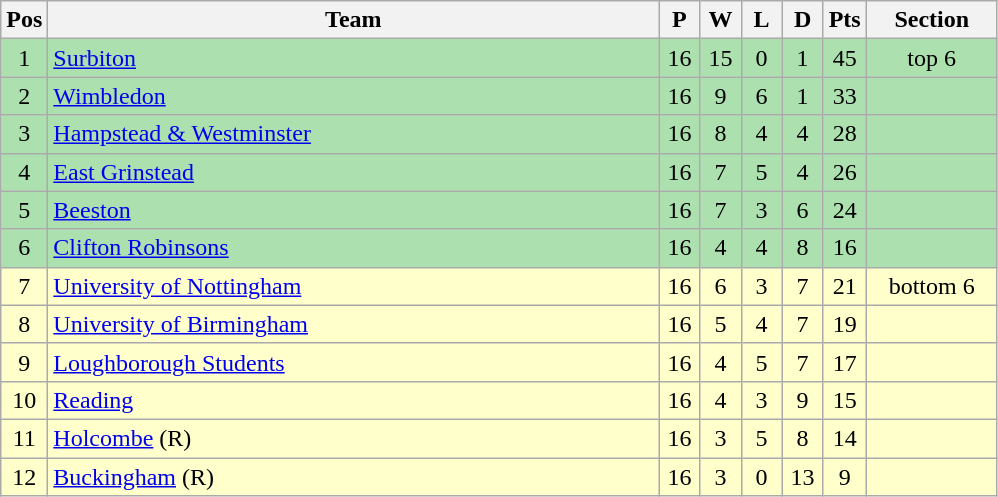<table class="wikitable" style="font-size: 100%">
<tr>
<th width=20>Pos</th>
<th width=400>Team</th>
<th width=20>P</th>
<th width=20>W</th>
<th width=20>L</th>
<th width=20>D</th>
<th width=20>Pts</th>
<th width=80>Section</th>
</tr>
<tr align=center style="background:#ACE1AF;">
<td>1</td>
<td align="left"><a href='#'>Surbiton</a></td>
<td>16</td>
<td>15</td>
<td>0</td>
<td>1</td>
<td>45</td>
<td>top 6</td>
</tr>
<tr align=center style="background:#ACE1AF;">
<td>2</td>
<td align="left"><a href='#'>Wimbledon</a></td>
<td>16</td>
<td>9</td>
<td>6</td>
<td>1</td>
<td>33</td>
<td></td>
</tr>
<tr align=center style="background:#ACE1AF;">
<td>3</td>
<td align="left"><a href='#'>Hampstead & Westminster</a></td>
<td>16</td>
<td>8</td>
<td>4</td>
<td>4</td>
<td>28</td>
<td></td>
</tr>
<tr align=center style="background:#ACE1AF;">
<td>4</td>
<td align="left"><a href='#'>East Grinstead</a></td>
<td>16</td>
<td>7</td>
<td>5</td>
<td>4</td>
<td>26</td>
<td></td>
</tr>
<tr align=center style="background:#ACE1AF;">
<td>5</td>
<td align="left"><a href='#'>Beeston</a></td>
<td>16</td>
<td>7</td>
<td>3</td>
<td>6</td>
<td>24</td>
<td></td>
</tr>
<tr align=center style="background:#ACE1AF;">
<td>6</td>
<td align="left"><a href='#'>Clifton Robinsons</a></td>
<td>16</td>
<td>4</td>
<td>4</td>
<td>8</td>
<td>16</td>
<td></td>
</tr>
<tr align=center style="background: #ffffcc;">
<td>7</td>
<td align="left"><a href='#'>University of Nottingham</a></td>
<td>16</td>
<td>6</td>
<td>3</td>
<td>7</td>
<td>21</td>
<td>bottom 6</td>
</tr>
<tr align=center style="background: #ffffcc;">
<td>8</td>
<td align="left"><a href='#'>University of Birmingham</a></td>
<td>16</td>
<td>5</td>
<td>4</td>
<td>7</td>
<td>19</td>
<td></td>
</tr>
<tr align=center style="background: #ffffcc;">
<td>9</td>
<td align="left"><a href='#'>Loughborough Students</a></td>
<td>16</td>
<td>4</td>
<td>5</td>
<td>7</td>
<td>17</td>
<td></td>
</tr>
<tr align=center  style="background: #ffffcc;">
<td>10</td>
<td align="left"><a href='#'>Reading</a></td>
<td>16</td>
<td>4</td>
<td>3</td>
<td>9</td>
<td>15</td>
<td></td>
</tr>
<tr align=center style="background: #ffffcc;">
<td>11</td>
<td align="left"><a href='#'>Holcombe</a> (R)</td>
<td>16</td>
<td>3</td>
<td>5</td>
<td>8</td>
<td>14</td>
<td></td>
</tr>
<tr align=center style="background: #ffffcc;">
<td>12</td>
<td align="left"><a href='#'>Buckingham</a> (R)</td>
<td>16</td>
<td>3</td>
<td>0</td>
<td>13</td>
<td>9</td>
<td></td>
</tr>
</table>
